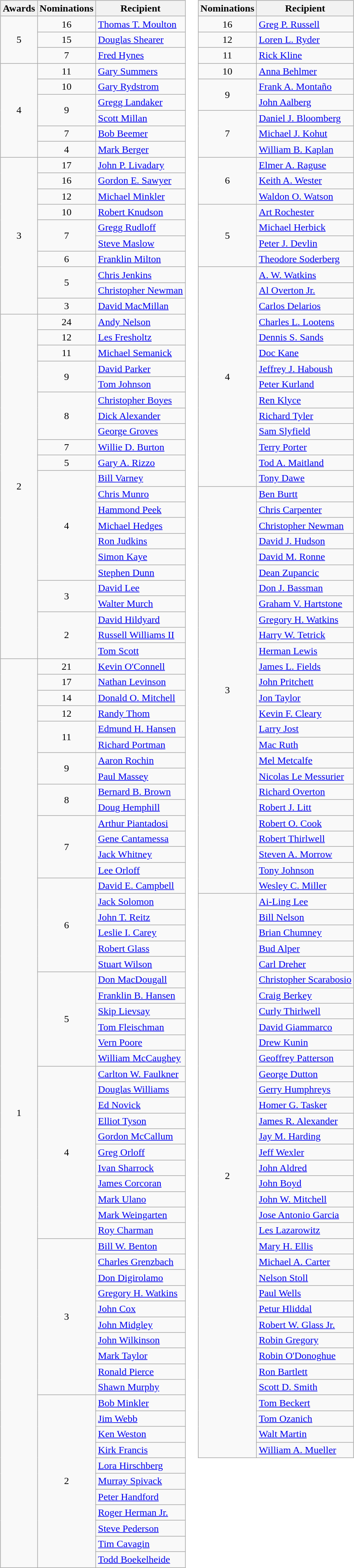<table>
<tr>
<td valign="top"><br><table class="wikitable sortable">
<tr>
<th style="width:50px;">Awards</th>
<th>Nominations</th>
<th>Recipient</th>
</tr>
<tr>
<td style="text-align: center;" rowspan="3">5</td>
<td style="text-align: center;">16</td>
<td><a href='#'>Thomas T. Moulton</a></td>
</tr>
<tr>
<td style="text-align: center;">15</td>
<td><a href='#'>Douglas Shearer</a></td>
</tr>
<tr>
<td style="text-align: center;">7</td>
<td><a href='#'>Fred Hynes</a></td>
</tr>
<tr>
<td style="text-align: center;" rowspan="6">4</td>
<td style="text-align: center;">11</td>
<td><a href='#'>Gary Summers</a></td>
</tr>
<tr>
<td style="text-align: center;">10</td>
<td><a href='#'>Gary Rydstrom</a></td>
</tr>
<tr>
<td style="text-align: center;" rowspan="2">9</td>
<td><a href='#'>Gregg Landaker</a></td>
</tr>
<tr>
<td><a href='#'>Scott Millan</a></td>
</tr>
<tr>
<td style="text-align: center;">7</td>
<td><a href='#'>Bob Beemer</a></td>
</tr>
<tr>
<td style="text-align: center;">4</td>
<td><a href='#'>Mark Berger</a></td>
</tr>
<tr>
<td style="text-align: center;" rowspan="10">3</td>
<td style="text-align: center;">17</td>
<td><a href='#'>John P. Livadary</a></td>
</tr>
<tr>
<td style="text-align: center;">16</td>
<td><a href='#'>Gordon E. Sawyer</a></td>
</tr>
<tr>
<td style="text-align: center;">12</td>
<td><a href='#'>Michael Minkler</a></td>
</tr>
<tr>
<td style="text-align: center;">10</td>
<td><a href='#'>Robert Knudson</a></td>
</tr>
<tr>
<td style="text-align: center;" rowspan="2">7</td>
<td><a href='#'>Gregg Rudloff</a></td>
</tr>
<tr>
<td><a href='#'>Steve Maslow</a></td>
</tr>
<tr>
<td style="text-align: center;">6</td>
<td><a href='#'>Franklin Milton</a></td>
</tr>
<tr>
<td style="text-align: center;" rowspan="2">5</td>
<td><a href='#'>Chris Jenkins</a></td>
</tr>
<tr>
<td><a href='#'>Christopher Newman</a></td>
</tr>
<tr>
<td style="text-align: center;">3</td>
<td><a href='#'>David MacMillan</a></td>
</tr>
<tr>
<td style="text-align: center;" rowspan="22">2</td>
<td style="text-align: center;">24</td>
<td><a href='#'>Andy Nelson</a></td>
</tr>
<tr>
<td style="text-align: center;">12</td>
<td><a href='#'>Les Fresholtz</a></td>
</tr>
<tr>
<td style="text-align: center;">11</td>
<td><a href='#'>Michael Semanick</a></td>
</tr>
<tr>
<td style="text-align: center;" rowspan="2">9</td>
<td><a href='#'>David Parker</a></td>
</tr>
<tr>
<td><a href='#'>Tom Johnson</a></td>
</tr>
<tr>
<td style="text-align: center;" rowspan="3">8</td>
<td><a href='#'>Christopher Boyes</a></td>
</tr>
<tr>
<td><a href='#'>Dick Alexander</a></td>
</tr>
<tr>
<td><a href='#'>George Groves</a></td>
</tr>
<tr>
<td style="text-align: center;">7</td>
<td><a href='#'>Willie D. Burton</a></td>
</tr>
<tr>
<td style="text-align: center;">5</td>
<td><a href='#'>Gary A. Rizzo</a></td>
</tr>
<tr>
<td style="text-align: center;" rowspan="7">4</td>
<td><a href='#'>Bill Varney</a></td>
</tr>
<tr>
<td><a href='#'>Chris Munro</a></td>
</tr>
<tr>
<td><a href='#'>Hammond Peek</a></td>
</tr>
<tr>
<td><a href='#'>Michael Hedges</a></td>
</tr>
<tr>
<td><a href='#'>Ron Judkins</a></td>
</tr>
<tr>
<td><a href='#'>Simon Kaye</a></td>
</tr>
<tr>
<td><a href='#'>Stephen Dunn</a></td>
</tr>
<tr>
<td style="text-align: center;" rowspan="2">3</td>
<td><a href='#'>David Lee</a></td>
</tr>
<tr>
<td><a href='#'>Walter Murch</a></td>
</tr>
<tr>
<td style="text-align: center;" rowspan="3">2</td>
<td><a href='#'>David Hildyard</a></td>
</tr>
<tr>
<td><a href='#'>Russell Williams II</a></td>
</tr>
<tr>
<td><a href='#'>Tom Scott</a></td>
</tr>
<tr>
<td style="text-align: center;" rowspan="96">1</td>
<td style="text-align: center;">21</td>
<td><a href='#'>Kevin O'Connell</a></td>
</tr>
<tr>
<td style="text-align: center;">17</td>
<td><a href='#'>Nathan Levinson</a></td>
</tr>
<tr>
<td style="text-align: center;">14</td>
<td><a href='#'>Donald O. Mitchell</a></td>
</tr>
<tr>
<td style="text-align: center;">12</td>
<td><a href='#'>Randy Thom</a></td>
</tr>
<tr>
<td style="text-align: center;" rowspan="2">11</td>
<td><a href='#'>Edmund H. Hansen</a></td>
</tr>
<tr>
<td><a href='#'>Richard Portman</a></td>
</tr>
<tr>
<td style="text-align: center;" rowspan="2">9</td>
<td><a href='#'>Aaron Rochin</a></td>
</tr>
<tr>
<td><a href='#'>Paul Massey</a></td>
</tr>
<tr>
<td style="text-align: center;" rowspan="2">8</td>
<td><a href='#'>Bernard B. Brown</a></td>
</tr>
<tr>
<td><a href='#'>Doug Hemphill</a></td>
</tr>
<tr>
<td style="text-align: center;" rowspan="4">7</td>
<td><a href='#'>Arthur Piantadosi</a></td>
</tr>
<tr>
<td><a href='#'>Gene Cantamessa</a></td>
</tr>
<tr>
<td><a href='#'>Jack Whitney</a></td>
</tr>
<tr>
<td><a href='#'>Lee Orloff</a></td>
</tr>
<tr>
<td style="text-align: center;" rowspan="6">6</td>
<td><a href='#'>David E. Campbell</a></td>
</tr>
<tr>
<td><a href='#'>Jack Solomon</a></td>
</tr>
<tr>
<td><a href='#'>John T. Reitz</a></td>
</tr>
<tr>
<td><a href='#'>Leslie I. Carey</a></td>
</tr>
<tr>
<td><a href='#'>Robert Glass</a></td>
</tr>
<tr>
<td><a href='#'>Stuart Wilson</a></td>
</tr>
<tr>
<td style="text-align: center;" rowspan="6">5</td>
<td><a href='#'>Don MacDougall</a></td>
</tr>
<tr>
<td><a href='#'>Franklin B. Hansen</a></td>
</tr>
<tr>
<td><a href='#'>Skip Lievsay</a></td>
</tr>
<tr>
<td><a href='#'>Tom Fleischman</a></td>
</tr>
<tr>
<td><a href='#'>Vern Poore</a></td>
</tr>
<tr>
<td><a href='#'>William McCaughey</a></td>
</tr>
<tr>
<td style="text-align: center;" rowspan="11">4</td>
<td><a href='#'>Carlton W. Faulkner</a></td>
</tr>
<tr>
<td><a href='#'>Douglas Williams</a></td>
</tr>
<tr>
<td><a href='#'>Ed Novick</a></td>
</tr>
<tr>
<td><a href='#'>Elliot Tyson</a></td>
</tr>
<tr>
<td><a href='#'>Gordon McCallum</a></td>
</tr>
<tr>
<td><a href='#'>Greg Orloff</a></td>
</tr>
<tr>
<td><a href='#'>Ivan Sharrock</a></td>
</tr>
<tr>
<td><a href='#'>James Corcoran</a></td>
</tr>
<tr>
<td><a href='#'>Mark Ulano</a></td>
</tr>
<tr>
<td><a href='#'>Mark Weingarten</a></td>
</tr>
<tr>
<td><a href='#'>Roy Charman</a></td>
</tr>
<tr>
<td style="text-align: center;" rowspan="10">3</td>
<td><a href='#'>Bill W. Benton</a></td>
</tr>
<tr>
<td><a href='#'>Charles Grenzbach</a></td>
</tr>
<tr>
<td><a href='#'>Don Digirolamo</a></td>
</tr>
<tr>
<td><a href='#'>Gregory H. Watkins</a></td>
</tr>
<tr>
<td><a href='#'>John Cox</a></td>
</tr>
<tr>
<td><a href='#'>John Midgley</a></td>
</tr>
<tr>
<td><a href='#'>John Wilkinson</a></td>
</tr>
<tr>
<td><a href='#'>Mark Taylor</a></td>
</tr>
<tr>
<td><a href='#'>Ronald Pierce</a></td>
</tr>
<tr>
<td><a href='#'>Shawn Murphy</a></td>
</tr>
<tr>
<td style="text-align: center;" rowspan="11">2</td>
<td><a href='#'>Bob Minkler</a></td>
</tr>
<tr>
<td><a href='#'>Jim Webb</a></td>
</tr>
<tr>
<td><a href='#'>Ken Weston</a></td>
</tr>
<tr>
<td><a href='#'>Kirk Francis</a></td>
</tr>
<tr>
<td><a href='#'>Lora Hirschberg</a></td>
</tr>
<tr>
<td><a href='#'>Murray Spivack</a></td>
</tr>
<tr>
<td><a href='#'>Peter Handford</a></td>
</tr>
<tr>
<td><a href='#'>Roger Herman Jr.</a></td>
</tr>
<tr>
<td><a href='#'>Steve Pederson</a></td>
</tr>
<tr>
<td><a href='#'>Tim Cavagin</a></td>
</tr>
<tr>
<td><a href='#'>Todd Boekelheide</a></td>
</tr>
</table>
</td>
<td valign="top"><br><table class="wikitable sortable">
<tr>
<th>Nominations</th>
<th>Recipient</th>
</tr>
<tr>
<td style="text-align: center;">16</td>
<td><a href='#'>Greg P. Russell</a></td>
</tr>
<tr>
<td style="text-align: center;">12</td>
<td><a href='#'>Loren L. Ryder</a></td>
</tr>
<tr>
<td style="text-align: center;">11</td>
<td><a href='#'>Rick Kline</a></td>
</tr>
<tr>
<td style="text-align: center;">10</td>
<td><a href='#'>Anna Behlmer</a></td>
</tr>
<tr>
<td style="text-align: center;" rowspan="2">9</td>
<td><a href='#'>Frank A. Montaño</a></td>
</tr>
<tr>
<td><a href='#'>John Aalberg</a></td>
</tr>
<tr>
<td style="text-align: center;" rowspan="3">7</td>
<td><a href='#'>Daniel J. Bloomberg</a></td>
</tr>
<tr>
<td><a href='#'>Michael J. Kohut</a></td>
</tr>
<tr>
<td><a href='#'>William B. Kaplan</a></td>
</tr>
<tr>
<td style="text-align: center;" rowspan="3">6</td>
<td><a href='#'>Elmer A. Raguse</a></td>
</tr>
<tr>
<td><a href='#'>Keith A. Wester</a></td>
</tr>
<tr>
<td><a href='#'>Waldon O. Watson</a></td>
</tr>
<tr>
<td style="text-align: center;" rowspan="4">5</td>
<td><a href='#'>Art Rochester</a></td>
</tr>
<tr>
<td><a href='#'>Michael Herbick</a></td>
</tr>
<tr>
<td><a href='#'>Peter J. Devlin</a></td>
</tr>
<tr>
<td><a href='#'>Theodore Soderberg</a></td>
</tr>
<tr>
<td style="text-align: center;" rowspan="14">4</td>
<td><a href='#'>A. W. Watkins</a></td>
</tr>
<tr>
<td><a href='#'>Al Overton Jr.</a></td>
</tr>
<tr>
<td><a href='#'>Carlos Delarios</a></td>
</tr>
<tr>
<td><a href='#'>Charles L. Lootens</a></td>
</tr>
<tr>
<td><a href='#'>Dennis S. Sands</a></td>
</tr>
<tr>
<td><a href='#'>Doc Kane</a></td>
</tr>
<tr>
<td><a href='#'>Jeffrey J. Haboush</a></td>
</tr>
<tr>
<td><a href='#'>Peter Kurland</a></td>
</tr>
<tr>
<td><a href='#'>Ren Klyce</a></td>
</tr>
<tr>
<td><a href='#'>Richard Tyler</a></td>
</tr>
<tr>
<td><a href='#'>Sam Slyfield</a></td>
</tr>
<tr>
<td><a href='#'>Terry Porter</a></td>
</tr>
<tr>
<td><a href='#'>Tod A. Maitland</a></td>
</tr>
<tr>
<td><a href='#'>Tony Dawe</a></td>
</tr>
<tr>
<td style="text-align: center;" rowspan="26">3</td>
<td><a href='#'>Ben Burtt</a></td>
</tr>
<tr>
<td><a href='#'>Chris Carpenter</a></td>
</tr>
<tr>
<td><a href='#'>Christopher Newman</a></td>
</tr>
<tr>
<td><a href='#'>David J. Hudson</a></td>
</tr>
<tr>
<td><a href='#'>David M. Ronne</a></td>
</tr>
<tr>
<td><a href='#'>Dean Zupancic</a></td>
</tr>
<tr>
<td><a href='#'>Don J. Bassman</a></td>
</tr>
<tr>
<td><a href='#'>Graham V. Hartstone</a></td>
</tr>
<tr>
<td><a href='#'>Gregory H. Watkins</a></td>
</tr>
<tr>
<td><a href='#'>Harry W. Tetrick</a></td>
</tr>
<tr>
<td><a href='#'>Herman Lewis</a></td>
</tr>
<tr>
<td><a href='#'>James L. Fields</a></td>
</tr>
<tr>
<td><a href='#'>John Pritchett</a></td>
</tr>
<tr>
<td><a href='#'>Jon Taylor</a></td>
</tr>
<tr>
<td><a href='#'>Kevin F. Cleary</a></td>
</tr>
<tr>
<td><a href='#'>Larry Jost</a></td>
</tr>
<tr>
<td><a href='#'>Mac Ruth</a></td>
</tr>
<tr>
<td><a href='#'>Mel Metcalfe</a></td>
</tr>
<tr>
<td><a href='#'>Nicolas Le Messurier</a></td>
</tr>
<tr>
<td><a href='#'>Richard Overton</a></td>
</tr>
<tr>
<td><a href='#'>Robert J. Litt</a></td>
</tr>
<tr>
<td><a href='#'>Robert O. Cook</a></td>
</tr>
<tr>
<td><a href='#'>Robert Thirlwell</a></td>
</tr>
<tr>
<td><a href='#'>Steven A. Morrow</a></td>
</tr>
<tr>
<td><a href='#'>Tony Johnson</a></td>
</tr>
<tr>
<td><a href='#'>Wesley C. Miller</a></td>
</tr>
<tr>
<td style="text-align: center;" rowspan="36">2</td>
<td><a href='#'>Ai-Ling Lee</a></td>
</tr>
<tr>
<td><a href='#'>Bill Nelson</a></td>
</tr>
<tr>
<td><a href='#'>Brian Chumney</a></td>
</tr>
<tr>
<td><a href='#'>Bud Alper</a></td>
</tr>
<tr>
<td><a href='#'>Carl Dreher</a></td>
</tr>
<tr>
<td><a href='#'>Christopher Scarabosio</a></td>
</tr>
<tr>
<td><a href='#'>Craig Berkey</a></td>
</tr>
<tr>
<td><a href='#'>Curly Thirlwell</a></td>
</tr>
<tr>
<td><a href='#'>David Giammarco</a></td>
</tr>
<tr>
<td><a href='#'>Drew Kunin</a></td>
</tr>
<tr>
<td><a href='#'>Geoffrey Patterson</a></td>
</tr>
<tr>
<td><a href='#'>George Dutton</a></td>
</tr>
<tr>
<td><a href='#'>Gerry Humphreys</a></td>
</tr>
<tr>
<td><a href='#'>Homer G. Tasker</a></td>
</tr>
<tr>
<td><a href='#'>James R. Alexander</a></td>
</tr>
<tr>
<td><a href='#'>Jay M. Harding</a></td>
</tr>
<tr>
<td><a href='#'>Jeff Wexler</a></td>
</tr>
<tr>
<td><a href='#'>John Aldred</a></td>
</tr>
<tr>
<td><a href='#'>John Boyd</a></td>
</tr>
<tr>
<td><a href='#'>John W. Mitchell</a></td>
</tr>
<tr>
<td><a href='#'>Jose Antonio Garcia</a></td>
</tr>
<tr>
<td><a href='#'>Les Lazarowitz</a></td>
</tr>
<tr>
<td><a href='#'>Mary H. Ellis</a></td>
</tr>
<tr>
<td><a href='#'>Michael A. Carter</a></td>
</tr>
<tr>
<td><a href='#'>Nelson Stoll</a></td>
</tr>
<tr>
<td><a href='#'>Paul Wells</a></td>
</tr>
<tr>
<td><a href='#'>Petur Hliddal</a></td>
</tr>
<tr>
<td><a href='#'>Robert W. Glass Jr.</a></td>
</tr>
<tr>
<td><a href='#'>Robin Gregory</a></td>
</tr>
<tr>
<td><a href='#'>Robin O'Donoghue</a></td>
</tr>
<tr>
<td><a href='#'>Ron Bartlett</a></td>
</tr>
<tr>
<td><a href='#'>Scott D. Smith</a></td>
</tr>
<tr>
<td><a href='#'>Tom Beckert</a></td>
</tr>
<tr>
<td><a href='#'>Tom Ozanich</a></td>
</tr>
<tr>
<td><a href='#'>Walt Martin</a></td>
</tr>
<tr>
<td><a href='#'>William A. Mueller</a></td>
</tr>
</table>
</td>
</tr>
</table>
